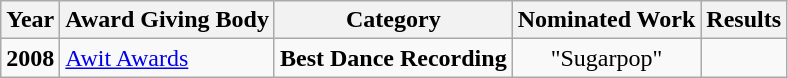<table class="wikitable">
<tr>
<th>Year</th>
<th>Award Giving Body</th>
<th>Category</th>
<th>Nominated Work</th>
<th>Results</th>
</tr>
<tr>
<td><strong>2008</strong></td>
<td><a href='#'>Awit Awards</a></td>
<td><strong>Best Dance Recording</strong></td>
<td align=center>"Sugarpop"</td>
<td></td>
</tr>
</table>
